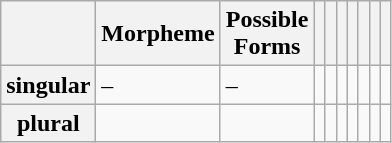<table class="wikitable">
<tr>
<th></th>
<th>Morpheme</th>
<th>Possible<br>Forms</th>
<th><br></th>
<th><br></th>
<th><br></th>
<th><br></th>
<th><br></th>
<th><br></th>
<th><br></th>
</tr>
<tr>
<th>singular</th>
<td>–</td>
<td>–</td>
<td></td>
<td></td>
<td></td>
<td></td>
<td></td>
<td></td>
<td></td>
</tr>
<tr>
<th>plural</th>
<td></td>
<td></td>
<td></td>
<td></td>
<td></td>
<td></td>
<td></td>
<td></td>
<td></td>
</tr>
</table>
